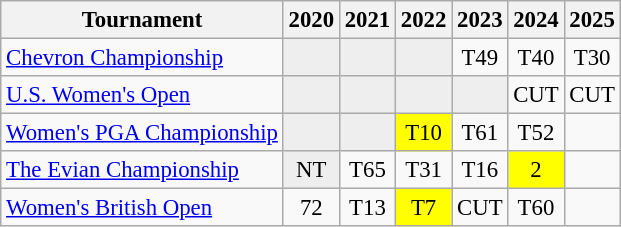<table class="wikitable" style="font-size:95%;text-align:center;">
<tr>
<th>Tournament</th>
<th>2020</th>
<th>2021</th>
<th>2022</th>
<th>2023</th>
<th>2024</th>
<th>2025</th>
</tr>
<tr>
<td align=left><a href='#'>Chevron Championship</a></td>
<td style="background:#eeeeee;"></td>
<td style="background:#eeeeee;"></td>
<td style="background:#eeeeee;"></td>
<td>T49</td>
<td>T40</td>
<td>T30</td>
</tr>
<tr>
<td align=left><a href='#'>U.S. Women's Open</a></td>
<td style="background:#eeeeee;"></td>
<td style="background:#eeeeee;"></td>
<td style="background:#eeeeee;"></td>
<td style="background:#eeeeee;"></td>
<td>CUT</td>
<td>CUT</td>
</tr>
<tr>
<td align=left><a href='#'>Women's PGA Championship</a></td>
<td style="background:#eeeeee;"></td>
<td style="background:#eeeeee;"></td>
<td style="background:yellow;">T10</td>
<td>T61</td>
<td>T52</td>
<td></td>
</tr>
<tr>
<td align=left><a href='#'>The Evian Championship</a></td>
<td style="background:#eeeeee;">NT</td>
<td>T65</td>
<td>T31</td>
<td>T16</td>
<td style="background:yellow;">2</td>
<td></td>
</tr>
<tr>
<td align=left><a href='#'>Women's British Open</a></td>
<td>72</td>
<td>T13</td>
<td style="background:yellow;">T7</td>
<td>CUT</td>
<td>T60</td>
<td></td>
</tr>
</table>
